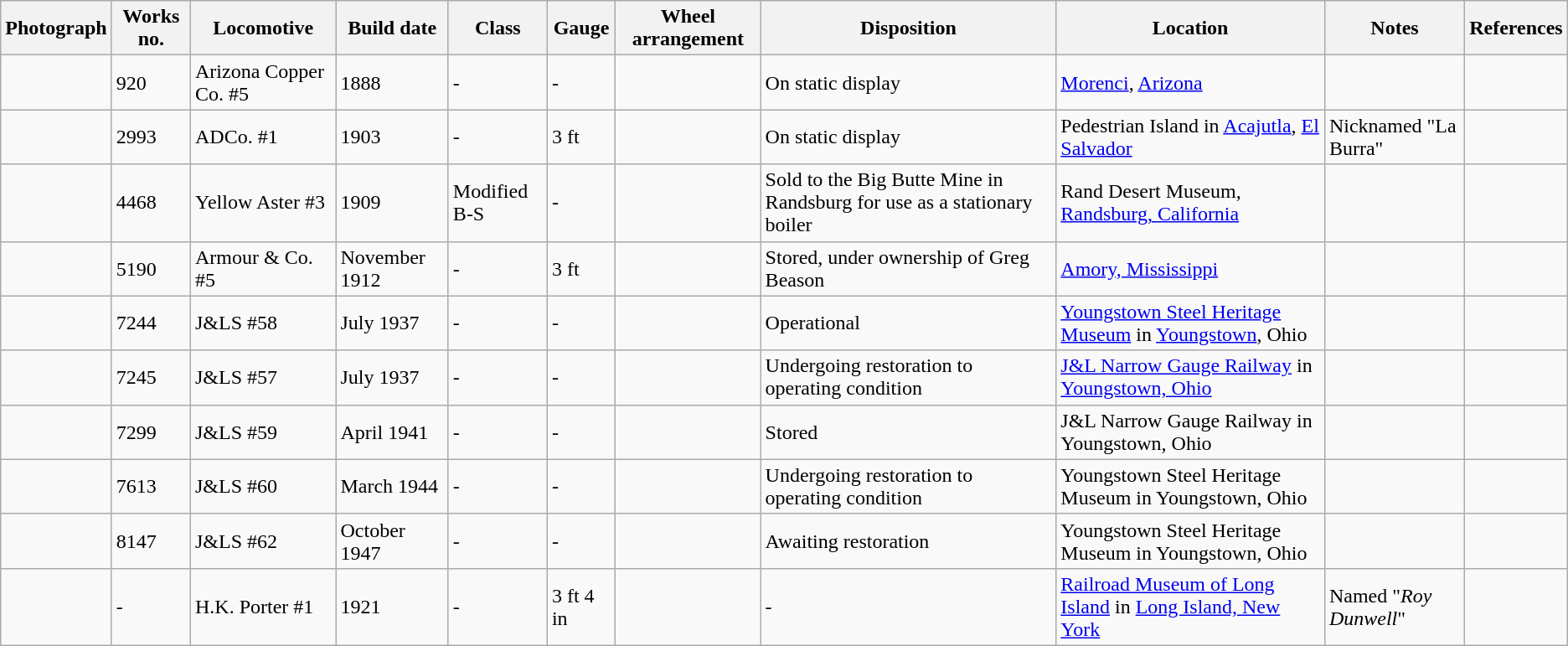<table class="wikitable">
<tr>
<th>Photograph</th>
<th>Works no.</th>
<th>Locomotive</th>
<th>Build date</th>
<th>Class</th>
<th>Gauge</th>
<th>Wheel arrangement</th>
<th>Disposition</th>
<th>Location</th>
<th>Notes</th>
<th>References</th>
</tr>
<tr>
<td></td>
<td>920</td>
<td>Arizona Copper Co. #5</td>
<td>1888</td>
<td>-</td>
<td>-</td>
<td></td>
<td>On static display</td>
<td><a href='#'>Morenci</a>, <a href='#'>Arizona</a></td>
<td></td>
<td></td>
</tr>
<tr>
<td></td>
<td>2993</td>
<td>ADCo. #1</td>
<td>1903</td>
<td>-</td>
<td>3 ft</td>
<td></td>
<td>On static display</td>
<td>Pedestrian Island in <a href='#'>Acajutla</a>, <a href='#'>El Salvador</a></td>
<td>Nicknamed "La Burra"</td>
<td></td>
</tr>
<tr>
<td></td>
<td>4468</td>
<td>Yellow Aster #3</td>
<td>1909</td>
<td>Modified B-S</td>
<td>-</td>
<td></td>
<td>Sold to the Big Butte Mine in Randsburg for use as a stationary boiler</td>
<td>Rand Desert Museum, <a href='#'>Randsburg, California</a></td>
<td></td>
<td></td>
</tr>
<tr>
<td></td>
<td>5190</td>
<td>Armour & Co. #5</td>
<td>November 1912</td>
<td>-</td>
<td>3 ft</td>
<td></td>
<td>Stored, under ownership of Greg Beason</td>
<td><a href='#'>Amory, Mississippi</a></td>
<td></td>
<td></td>
</tr>
<tr>
<td></td>
<td>7244</td>
<td>J&LS #58</td>
<td>July 1937</td>
<td>-</td>
<td>-</td>
<td></td>
<td>Operational</td>
<td><a href='#'>Youngstown Steel Heritage Museum</a> in <a href='#'>Youngstown</a>, Ohio</td>
<td></td>
<td></td>
</tr>
<tr>
<td></td>
<td>7245</td>
<td>J&LS #57</td>
<td>July 1937</td>
<td>-</td>
<td>-</td>
<td></td>
<td>Undergoing restoration to operating condition</td>
<td><a href='#'>J&L Narrow Gauge Railway</a> in <a href='#'>Youngstown, Ohio</a></td>
<td></td>
<td></td>
</tr>
<tr>
<td></td>
<td>7299</td>
<td>J&LS #59</td>
<td>April 1941</td>
<td>-</td>
<td>-</td>
<td></td>
<td>Stored</td>
<td>J&L Narrow Gauge Railway in Youngstown, Ohio</td>
<td></td>
<td></td>
</tr>
<tr>
<td></td>
<td>7613</td>
<td>J&LS #60</td>
<td>March 1944</td>
<td>-</td>
<td>-</td>
<td></td>
<td>Undergoing restoration to operating condition</td>
<td>Youngstown Steel Heritage Museum in Youngstown, Ohio</td>
<td></td>
<td></td>
</tr>
<tr>
<td></td>
<td>8147</td>
<td>J&LS #62</td>
<td>October 1947</td>
<td>-</td>
<td>-</td>
<td></td>
<td>Awaiting restoration</td>
<td>Youngstown Steel Heritage Museum in Youngstown, Ohio</td>
<td></td>
<td></td>
</tr>
<tr>
<td></td>
<td>-</td>
<td>H.K. Porter #1</td>
<td>1921</td>
<td>-</td>
<td>3 ft 4 in</td>
<td></td>
<td>-</td>
<td><a href='#'>Railroad Museum of Long Island</a> in <a href='#'>Long Island, New York</a></td>
<td>Named "<em>Roy Dunwell</em>"</td>
<td></td>
</tr>
</table>
